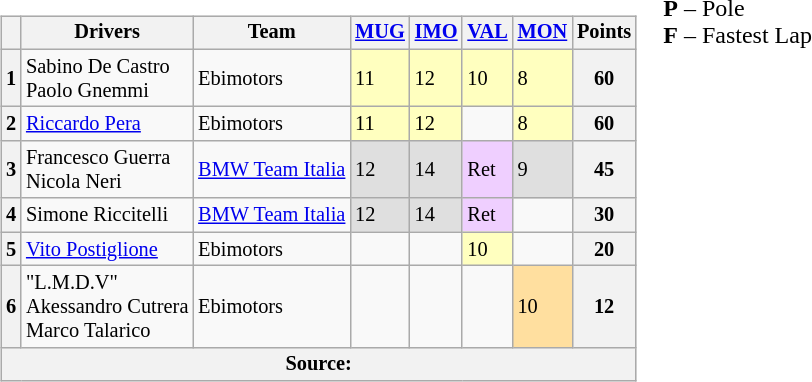<table>
<tr>
<td><br><table class="wikitable" style="font-size: 85%;">
<tr>
<th></th>
<th>Drivers</th>
<th>Team</th>
<th><a href='#'>MUG</a><br></th>
<th><a href='#'>IMO</a><br></th>
<th><a href='#'>VAL</a><br></th>
<th><a href='#'>MON</a><br></th>
<th>Points</th>
</tr>
<tr>
<th>1</th>
<td> Sabino De Castro<br> Paolo Gnemmi</td>
<td> Ebimotors</td>
<td style="background:#ffffbf;">11</td>
<td style="background:#ffffbf;">12</td>
<td style="background:#ffffbf;">10</td>
<td style="background:#ffffbf;">8</td>
<th>60</th>
</tr>
<tr>
<th>2</th>
<td> <a href='#'>Riccardo Pera</a></td>
<td> Ebimotors</td>
<td style="background:#ffffbf;">11</td>
<td style="background:#ffffbf;">12</td>
<td></td>
<td style="background:#ffffbf;">8</td>
<th>60</th>
</tr>
<tr>
<th>3</th>
<td> Francesco Guerra<br> Nicola Neri</td>
<td> <a href='#'>BMW Team Italia</a></td>
<td style="background:#dfdfdf;">12</td>
<td style="background:#dfdfdf;">14</td>
<td style="background:#efcfff;">Ret</td>
<td style="background:#dfdfdf;">9</td>
<th>45</th>
</tr>
<tr>
<th>4</th>
<td> Simone Riccitelli</td>
<td> <a href='#'>BMW Team Italia</a></td>
<td style="background:#dfdfdf;">12</td>
<td style="background:#dfdfdf;">14</td>
<td style="background:#efcfff;">Ret</td>
<td></td>
<th>30</th>
</tr>
<tr>
<th>5</th>
<td> <a href='#'>Vito Postiglione</a></td>
<td> Ebimotors</td>
<td></td>
<td></td>
<td style="background:#ffffbf;">10</td>
<td></td>
<th>20</th>
</tr>
<tr>
<th>6</th>
<td> "L.M.D.V"<br> Akessandro Cutrera<br> Marco Talarico</td>
<td> Ebimotors</td>
<td></td>
<td></td>
<td></td>
<td style="background:#ffdf9f;">10</td>
<th>12</th>
</tr>
<tr>
<th colspan=8>Source:</th>
</tr>
</table>
</td>
<td valign="top"><br>
<span><strong>P</strong> – Pole<br>
<strong>F</strong> – Fastest Lap</span></td>
</tr>
</table>
